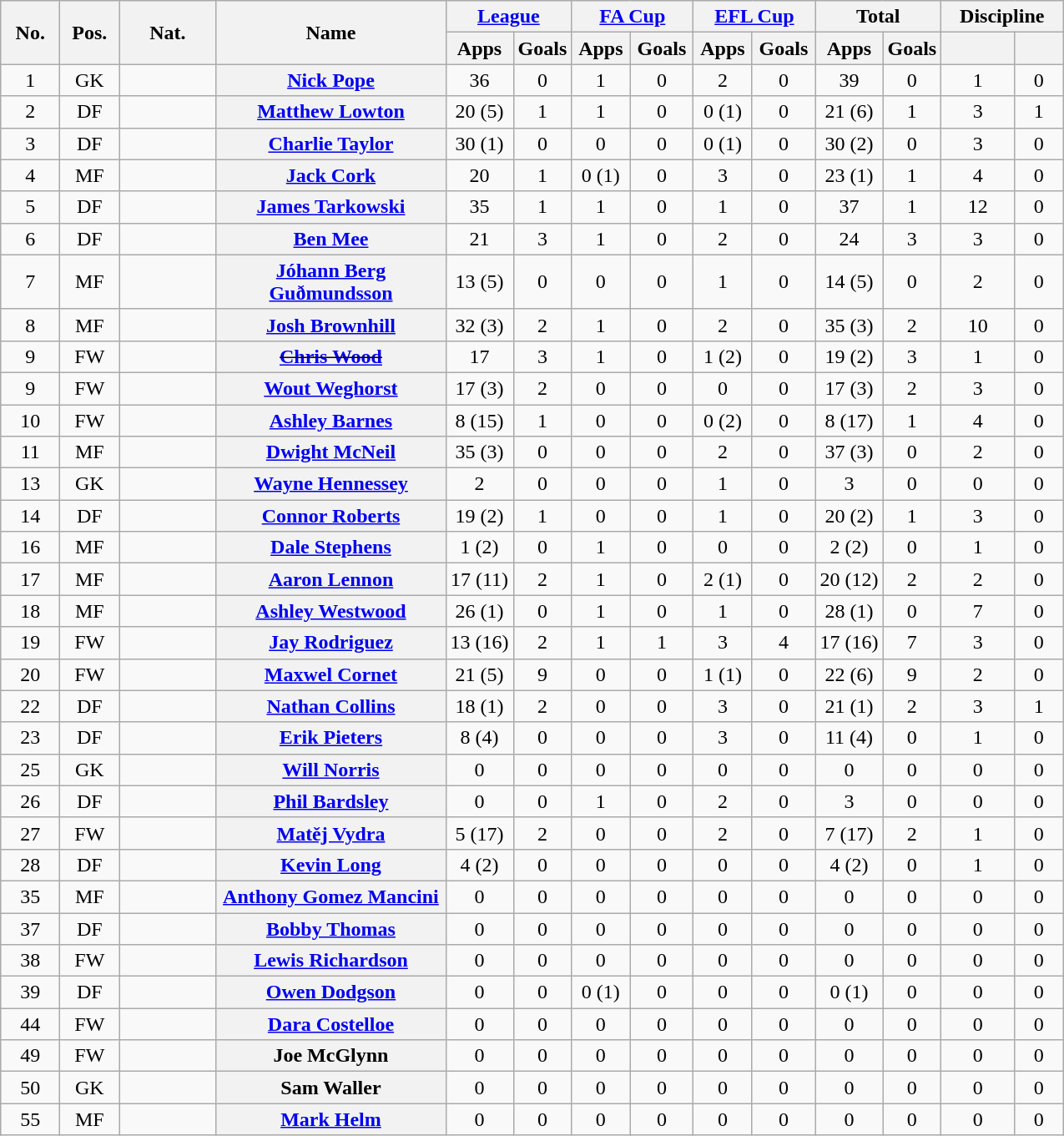<table class="wikitable plainrowheaders sortable" style="text-align:center">
<tr>
<th rowspan="2" width="40">No.</th>
<th rowspan="2" width="40">Pos.</th>
<th rowspan="2" width="70">Nat.</th>
<th rowspan="2" width="176" scope="col">Name</th>
<th colspan="2" width="90"><a href='#'>League</a></th>
<th colspan="2" width="90"><a href='#'>FA Cup</a></th>
<th colspan="2" width="90"><a href='#'>EFL Cup</a></th>
<th colspan="2" width="90">Total</th>
<th colspan="2" width="90">Discipline</th>
</tr>
<tr>
<th scope="col">Apps</th>
<th scope="col">Goals</th>
<th scope="col">Apps</th>
<th scope="col">Goals</th>
<th scope="col">Apps</th>
<th scope="col">Goals</th>
<th scope="col">Apps</th>
<th scope="col">Goals</th>
<th scope="col"></th>
<th scope="col"></th>
</tr>
<tr>
<td>1</td>
<td>GK</td>
<td align="left"></td>
<th scope="row"><a href='#'>Nick Pope</a></th>
<td>36</td>
<td>0</td>
<td>1</td>
<td>0</td>
<td>2</td>
<td>0</td>
<td>39</td>
<td>0</td>
<td>1</td>
<td>0</td>
</tr>
<tr>
<td>2</td>
<td>DF</td>
<td align="left"></td>
<th scope="row"><a href='#'>Matthew Lowton</a></th>
<td>20 (5)</td>
<td>1</td>
<td>1</td>
<td>0</td>
<td>0 (1)</td>
<td>0</td>
<td>21 (6)</td>
<td>1</td>
<td>3</td>
<td>1</td>
</tr>
<tr>
<td>3</td>
<td>DF</td>
<td align="left"></td>
<th scope="row"><a href='#'>Charlie Taylor</a></th>
<td>30 (1)</td>
<td>0</td>
<td>0</td>
<td>0</td>
<td>0 (1)</td>
<td>0</td>
<td>30 (2)</td>
<td>0</td>
<td>3</td>
<td>0</td>
</tr>
<tr>
<td>4</td>
<td>MF</td>
<td align="left"></td>
<th scope="row"><a href='#'>Jack Cork</a></th>
<td>20</td>
<td>1</td>
<td>0 (1)</td>
<td>0</td>
<td>3</td>
<td>0</td>
<td>23 (1)</td>
<td>1</td>
<td>4</td>
<td>0</td>
</tr>
<tr>
<td>5</td>
<td>DF</td>
<td align="left"></td>
<th scope="row"><a href='#'>James Tarkowski</a></th>
<td>35</td>
<td>1</td>
<td>1</td>
<td>0</td>
<td>1</td>
<td>0</td>
<td>37</td>
<td>1</td>
<td>12</td>
<td>0</td>
</tr>
<tr>
<td>6</td>
<td>DF</td>
<td align="left"></td>
<th scope="row"><a href='#'>Ben Mee</a></th>
<td>21</td>
<td>3</td>
<td>1</td>
<td>0</td>
<td>2</td>
<td>0</td>
<td>24</td>
<td>3</td>
<td>3</td>
<td>0</td>
</tr>
<tr>
<td>7</td>
<td>MF</td>
<td align="left"></td>
<th scope="row"><a href='#'>Jóhann Berg Guðmundsson</a></th>
<td>13 (5)</td>
<td>0</td>
<td>0</td>
<td>0</td>
<td>1</td>
<td>0</td>
<td>14 (5)</td>
<td>0</td>
<td>2</td>
<td>0</td>
</tr>
<tr>
<td>8</td>
<td>MF</td>
<td align="left"></td>
<th scope="row"><a href='#'>Josh Brownhill</a></th>
<td>32 (3)</td>
<td>2</td>
<td>1</td>
<td>0</td>
<td>2</td>
<td>0</td>
<td>35 (3)</td>
<td>2</td>
<td>10</td>
<td>0</td>
</tr>
<tr>
<td>9</td>
<td>FW</td>
<td align="left"></td>
<th scope="row"><s><a href='#'>Chris Wood</a></s> </th>
<td>17</td>
<td>3</td>
<td>1</td>
<td>0</td>
<td>1 (2)</td>
<td>0</td>
<td>19 (2)</td>
<td>3</td>
<td>1</td>
<td>0</td>
</tr>
<tr>
<td>9</td>
<td>FW</td>
<td align="left"></td>
<th scope="row"><a href='#'>Wout Weghorst</a></th>
<td>17 (3)</td>
<td>2</td>
<td>0</td>
<td>0</td>
<td>0</td>
<td>0</td>
<td>17 (3)</td>
<td>2</td>
<td>3</td>
<td>0</td>
</tr>
<tr>
<td>10</td>
<td>FW</td>
<td align="left"></td>
<th scope="row"><a href='#'>Ashley Barnes</a></th>
<td>8 (15)</td>
<td>1</td>
<td>0</td>
<td>0</td>
<td>0 (2)</td>
<td>0</td>
<td>8 (17)</td>
<td>1</td>
<td>4</td>
<td>0</td>
</tr>
<tr>
<td>11</td>
<td>MF</td>
<td align="left"></td>
<th scope="row"><a href='#'>Dwight McNeil</a></th>
<td>35 (3)</td>
<td>0</td>
<td>0</td>
<td>0</td>
<td>2</td>
<td>0</td>
<td>37 (3)</td>
<td>0</td>
<td>2</td>
<td>0</td>
</tr>
<tr>
<td>13</td>
<td>GK</td>
<td align="left"></td>
<th scope="row"><a href='#'>Wayne Hennessey</a></th>
<td>2</td>
<td>0</td>
<td>0</td>
<td>0</td>
<td>1</td>
<td>0</td>
<td>3</td>
<td>0</td>
<td>0</td>
<td>0</td>
</tr>
<tr>
<td>14</td>
<td>DF</td>
<td align="left"></td>
<th scope="row"><a href='#'>Connor Roberts</a></th>
<td>19 (2)</td>
<td>1</td>
<td>0</td>
<td>0</td>
<td>1</td>
<td>0</td>
<td>20 (2)</td>
<td>1</td>
<td>3</td>
<td>0</td>
</tr>
<tr>
<td>16</td>
<td>MF</td>
<td align="left"></td>
<th scope="row"><a href='#'>Dale Stephens</a></th>
<td>1 (2)</td>
<td>0</td>
<td>1</td>
<td>0</td>
<td>0</td>
<td>0</td>
<td>2 (2)</td>
<td>0</td>
<td>1</td>
<td>0</td>
</tr>
<tr>
<td>17</td>
<td>MF</td>
<td align="left"></td>
<th scope="row"><a href='#'>Aaron Lennon</a></th>
<td>17 (11)</td>
<td>2</td>
<td>1</td>
<td>0</td>
<td>2 (1)</td>
<td>0</td>
<td>20 (12)</td>
<td>2</td>
<td>2</td>
<td>0</td>
</tr>
<tr>
<td>18</td>
<td>MF</td>
<td align="left"></td>
<th scope="row"><a href='#'>Ashley Westwood</a></th>
<td>26 (1)</td>
<td>0</td>
<td>1</td>
<td>0</td>
<td>1</td>
<td>0</td>
<td>28 (1)</td>
<td>0</td>
<td>7</td>
<td>0</td>
</tr>
<tr>
<td>19</td>
<td>FW</td>
<td align="left"></td>
<th scope="row"><a href='#'>Jay Rodriguez</a></th>
<td>13 (16)</td>
<td>2</td>
<td>1</td>
<td>1</td>
<td>3</td>
<td>4</td>
<td>17 (16)</td>
<td>7</td>
<td>3</td>
<td>0</td>
</tr>
<tr>
<td>20</td>
<td>FW</td>
<td align="left"></td>
<th scope="row"><a href='#'>Maxwel Cornet</a></th>
<td>21 (5)</td>
<td>9</td>
<td>0</td>
<td>0</td>
<td>1 (1)</td>
<td>0</td>
<td>22 (6)</td>
<td>9</td>
<td>2</td>
<td>0</td>
</tr>
<tr>
<td>22</td>
<td>DF</td>
<td align="left"></td>
<th scope="row"><a href='#'>Nathan Collins</a></th>
<td>18 (1)</td>
<td>2</td>
<td>0</td>
<td>0</td>
<td>3</td>
<td>0</td>
<td>21 (1)</td>
<td>2</td>
<td>3</td>
<td>1</td>
</tr>
<tr>
<td>23</td>
<td>DF</td>
<td align="left"></td>
<th scope="row"><a href='#'>Erik Pieters</a></th>
<td>8 (4)</td>
<td>0</td>
<td>0</td>
<td>0</td>
<td>3</td>
<td>0</td>
<td>11 (4)</td>
<td>0</td>
<td>1</td>
<td>0</td>
</tr>
<tr>
<td>25</td>
<td>GK</td>
<td align="left"></td>
<th scope="row"><a href='#'>Will Norris</a></th>
<td>0</td>
<td>0</td>
<td>0</td>
<td>0</td>
<td>0</td>
<td>0</td>
<td>0</td>
<td>0</td>
<td>0</td>
<td>0</td>
</tr>
<tr>
<td>26</td>
<td>DF</td>
<td align="left"></td>
<th scope="row"><a href='#'>Phil Bardsley</a></th>
<td>0</td>
<td>0</td>
<td>1</td>
<td>0</td>
<td>2</td>
<td>0</td>
<td>3</td>
<td>0</td>
<td>0</td>
<td>0</td>
</tr>
<tr>
<td>27</td>
<td>FW</td>
<td align="left"></td>
<th scope="row"><a href='#'>Matěj Vydra</a></th>
<td>5 (17)</td>
<td>2</td>
<td>0</td>
<td>0</td>
<td>2</td>
<td>0</td>
<td>7 (17)</td>
<td>2</td>
<td>1</td>
<td>0</td>
</tr>
<tr>
<td>28</td>
<td>DF</td>
<td align="left"></td>
<th scope="row"><a href='#'>Kevin Long</a></th>
<td>4 (2)</td>
<td>0</td>
<td>0</td>
<td>0</td>
<td>0</td>
<td>0</td>
<td>4 (2)</td>
<td>0</td>
<td>1</td>
<td>0</td>
</tr>
<tr>
<td>35</td>
<td>MF</td>
<td align="left"></td>
<th scope="row"><a href='#'>Anthony Gomez Mancini</a></th>
<td>0</td>
<td>0</td>
<td>0</td>
<td>0</td>
<td>0</td>
<td>0</td>
<td>0</td>
<td>0</td>
<td>0</td>
<td>0</td>
</tr>
<tr>
<td>37</td>
<td>DF</td>
<td align="left"></td>
<th scope="row"><a href='#'>Bobby Thomas</a></th>
<td>0</td>
<td>0</td>
<td>0</td>
<td>0</td>
<td>0</td>
<td>0</td>
<td>0</td>
<td>0</td>
<td>0</td>
<td>0</td>
</tr>
<tr>
<td>38</td>
<td>FW</td>
<td align="left"></td>
<th scope="row"><a href='#'>Lewis Richardson</a></th>
<td>0</td>
<td>0</td>
<td>0</td>
<td>0</td>
<td>0</td>
<td>0</td>
<td>0</td>
<td>0</td>
<td>0</td>
<td>0</td>
</tr>
<tr>
<td>39</td>
<td>DF</td>
<td align="left"></td>
<th scope="row"><a href='#'>Owen Dodgson</a></th>
<td>0</td>
<td>0</td>
<td>0 (1)</td>
<td>0</td>
<td>0</td>
<td>0</td>
<td>0 (1)</td>
<td>0</td>
<td>0</td>
<td>0</td>
</tr>
<tr>
<td>44</td>
<td>FW</td>
<td align="left"></td>
<th scope="row"><a href='#'>Dara Costelloe</a></th>
<td>0</td>
<td>0</td>
<td>0</td>
<td>0</td>
<td>0</td>
<td>0</td>
<td>0</td>
<td>0</td>
<td>0</td>
<td>0</td>
</tr>
<tr>
<td>49</td>
<td>FW</td>
<td align="left"></td>
<th scope="row">Joe McGlynn</th>
<td>0</td>
<td>0</td>
<td>0</td>
<td>0</td>
<td>0</td>
<td>0</td>
<td>0</td>
<td>0</td>
<td>0</td>
<td>0</td>
</tr>
<tr>
<td>50</td>
<td>GK</td>
<td align="left"></td>
<th scope="row">Sam Waller</th>
<td>0</td>
<td>0</td>
<td>0</td>
<td>0</td>
<td>0</td>
<td>0</td>
<td>0</td>
<td>0</td>
<td>0</td>
<td>0</td>
</tr>
<tr>
<td>55</td>
<td>MF</td>
<td align="left"></td>
<th scope="row"><a href='#'>Mark Helm</a></th>
<td>0</td>
<td>0</td>
<td>0</td>
<td>0</td>
<td>0</td>
<td>0</td>
<td>0</td>
<td>0</td>
<td>0</td>
<td>0</td>
</tr>
</table>
